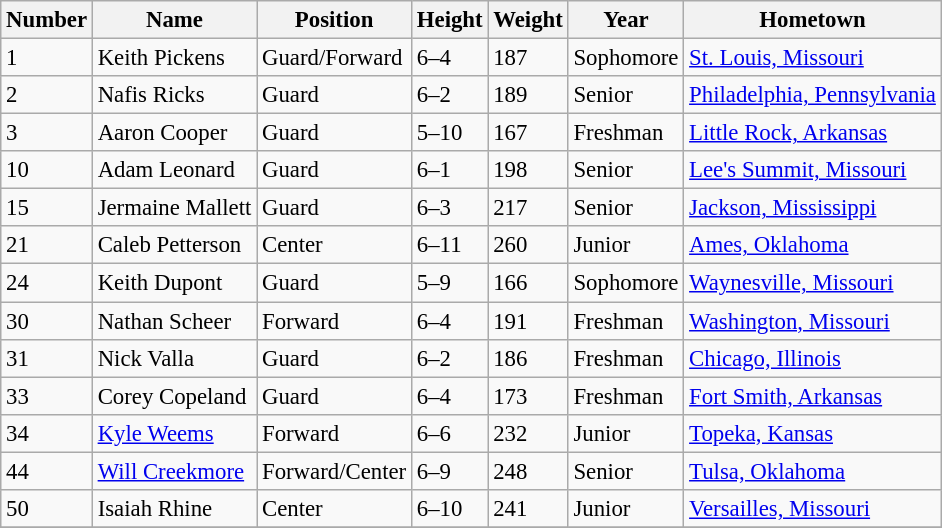<table class="wikitable" style="font-size: 95%;">
<tr>
<th>Number</th>
<th>Name</th>
<th>Position</th>
<th>Height</th>
<th>Weight</th>
<th>Year</th>
<th>Hometown</th>
</tr>
<tr>
<td>1</td>
<td>Keith Pickens</td>
<td>Guard/Forward</td>
<td>6–4</td>
<td>187</td>
<td>Sophomore</td>
<td><a href='#'>St. Louis, Missouri</a></td>
</tr>
<tr>
<td>2</td>
<td>Nafis Ricks</td>
<td>Guard</td>
<td>6–2</td>
<td>189</td>
<td>Senior</td>
<td><a href='#'>Philadelphia, Pennsylvania</a></td>
</tr>
<tr>
<td>3</td>
<td>Aaron Cooper</td>
<td>Guard</td>
<td>5–10</td>
<td>167</td>
<td>Freshman</td>
<td><a href='#'>Little Rock, Arkansas</a></td>
</tr>
<tr>
<td>10</td>
<td>Adam Leonard</td>
<td>Guard</td>
<td>6–1</td>
<td>198</td>
<td>Senior</td>
<td><a href='#'>Lee's Summit, Missouri</a></td>
</tr>
<tr>
<td>15</td>
<td>Jermaine Mallett</td>
<td>Guard</td>
<td>6–3</td>
<td>217</td>
<td>Senior</td>
<td><a href='#'>Jackson, Mississippi</a></td>
</tr>
<tr>
<td>21</td>
<td>Caleb Petterson</td>
<td>Center</td>
<td>6–11</td>
<td>260</td>
<td>Junior</td>
<td><a href='#'>Ames, Oklahoma</a></td>
</tr>
<tr>
<td>24</td>
<td>Keith Dupont</td>
<td>Guard</td>
<td>5–9</td>
<td>166</td>
<td>Sophomore</td>
<td><a href='#'>Waynesville, Missouri</a></td>
</tr>
<tr>
<td>30</td>
<td>Nathan Scheer</td>
<td>Forward</td>
<td>6–4</td>
<td>191</td>
<td>Freshman</td>
<td><a href='#'>Washington, Missouri</a></td>
</tr>
<tr>
<td>31</td>
<td>Nick Valla</td>
<td>Guard</td>
<td>6–2</td>
<td>186</td>
<td>Freshman</td>
<td><a href='#'>Chicago, Illinois</a></td>
</tr>
<tr>
<td>33</td>
<td>Corey Copeland</td>
<td>Guard</td>
<td>6–4</td>
<td>173</td>
<td>Freshman</td>
<td><a href='#'>Fort Smith, Arkansas</a></td>
</tr>
<tr>
<td>34</td>
<td><a href='#'>Kyle Weems</a></td>
<td>Forward</td>
<td>6–6</td>
<td>232</td>
<td>Junior</td>
<td><a href='#'>Topeka, Kansas</a></td>
</tr>
<tr>
<td>44</td>
<td><a href='#'>Will Creekmore</a></td>
<td>Forward/Center</td>
<td>6–9</td>
<td>248</td>
<td>Senior</td>
<td><a href='#'>Tulsa, Oklahoma</a></td>
</tr>
<tr>
<td>50</td>
<td>Isaiah Rhine</td>
<td>Center</td>
<td>6–10</td>
<td>241</td>
<td>Junior</td>
<td><a href='#'>Versailles, Missouri</a></td>
</tr>
<tr>
</tr>
</table>
